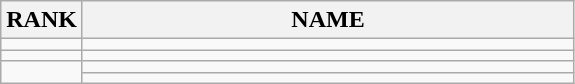<table class="wikitable">
<tr>
<th>RANK</th>
<th style="width: 20em">NAME</th>
</tr>
<tr>
<td align="center"></td>
<td></td>
</tr>
<tr>
<td align="center"></td>
<td></td>
</tr>
<tr>
<td rowspan=2 align="center"></td>
<td></td>
</tr>
<tr>
<td></td>
</tr>
</table>
